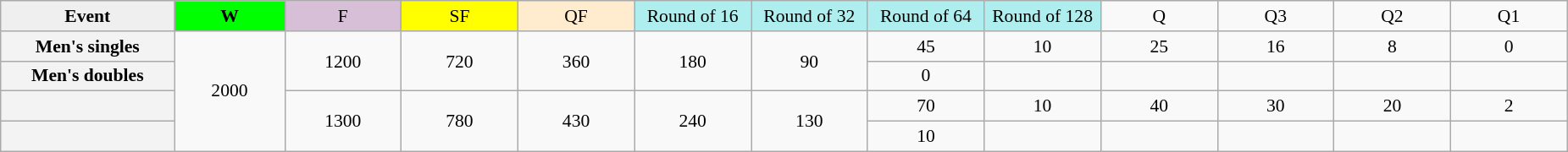<table class="wikitable" style="font-size:90%;text-align:center">
<tr>
<td style="width:130px; background:#efefef;"><strong>Event</strong></td>
<td style="width:80px; background:lime;"><strong>W</strong></td>
<td style="width:85px; background:thistle;">F</td>
<td style="width:85px; background:#ff0;">SF</td>
<td style="width:85px; background:#ffebcd;">QF</td>
<td style="width:85px; background:#afeeee;">Round of 16</td>
<td style="width:85px; background:#afeeee;">Round of 32</td>
<td style="width:85px; background:#afeeee;">Round of 64</td>
<td style="width:85px; background:#afeeee;">Round of 128</td>
<td style="width:85px;">Q</td>
<td style="width:85px;">Q3</td>
<td style="width:85px;">Q2</td>
<td style="width:85px;">Q1</td>
</tr>
<tr>
<th style="background:#f3f3f3;">Men's singles</th>
<td rowspan="4">2000</td>
<td rowspan="2">1200</td>
<td rowspan="2">720</td>
<td rowspan="2">360</td>
<td rowspan="2">180</td>
<td rowspan="2">90</td>
<td>45</td>
<td>10</td>
<td>25</td>
<td>16</td>
<td>8</td>
<td>0</td>
</tr>
<tr>
<th style="background:#f3f3f3;">Men's doubles</th>
<td>0</td>
<td></td>
<td></td>
<td></td>
<td></td>
<td></td>
</tr>
<tr>
<th style="background:#f3f3f3;"></th>
<td rowspan="2">1300</td>
<td rowspan="2">780</td>
<td rowspan="2">430</td>
<td rowspan="2">240</td>
<td rowspan="2">130</td>
<td>70</td>
<td>10</td>
<td>40</td>
<td>30</td>
<td>20</td>
<td>2</td>
</tr>
<tr>
<th style="background:#f3f3f3;"></th>
<td>10</td>
<td></td>
<td></td>
<td></td>
<td></td>
<td></td>
</tr>
</table>
